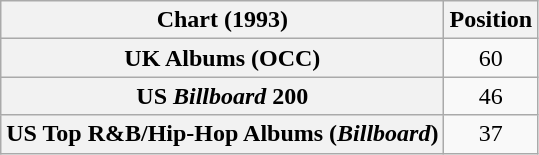<table class="wikitable sortable plainrowheaders" style="text-align:center">
<tr>
<th scope="col">Chart (1993)</th>
<th scope="col">Position</th>
</tr>
<tr>
<th scope="row">UK Albums (OCC)</th>
<td>60</td>
</tr>
<tr>
<th scope="row">US <em>Billboard</em> 200</th>
<td>46</td>
</tr>
<tr>
<th scope="row">US Top R&B/Hip-Hop Albums (<em>Billboard</em>)</th>
<td>37</td>
</tr>
</table>
